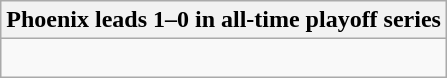<table class="wikitable collapsible collapsed">
<tr>
<th>Phoenix leads 1–0 in all-time playoff series</th>
</tr>
<tr>
<td><br></td>
</tr>
</table>
